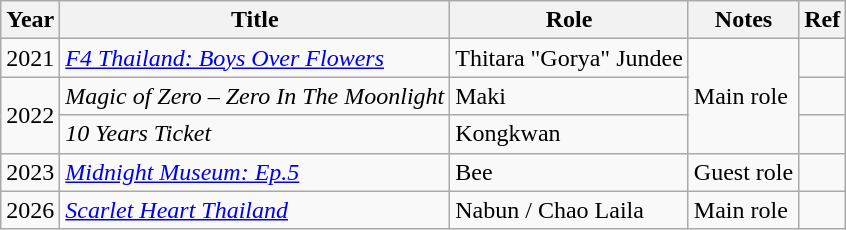<table class="wikitable sortable">
<tr>
<th>Year</th>
<th>Title</th>
<th>Role</th>
<th>Notes</th>
<th>Ref</th>
</tr>
<tr>
<td>2021</td>
<td><em><a href='#'>F4 Thailand: Boys Over Flowers</a></em></td>
<td>Thitara "Gorya" Jundee</td>
<td rowspan="3">Main role</td>
<td align="center"></td>
</tr>
<tr>
<td rowspan="2">2022</td>
<td><em>Magic of Zero – Zero In The Moonlight</em></td>
<td>Maki</td>
<td align="center"></td>
</tr>
<tr>
<td><em>10 Years Ticket</em></td>
<td>Kongkwan</td>
<td align="center"></td>
</tr>
<tr>
<td>2023</td>
<td><em><a href='#'>Midnight Museum: Ep.5</a></em></td>
<td>Bee</td>
<td>Guest role</td>
<td align="center"></td>
</tr>
<tr>
<td>2026</td>
<td><em><a href='#'>Scarlet Heart Thailand</a></em></td>
<td>Nabun / Chao Laila</td>
<td>Main role</td>
<td align="center"></td>
</tr>
</table>
